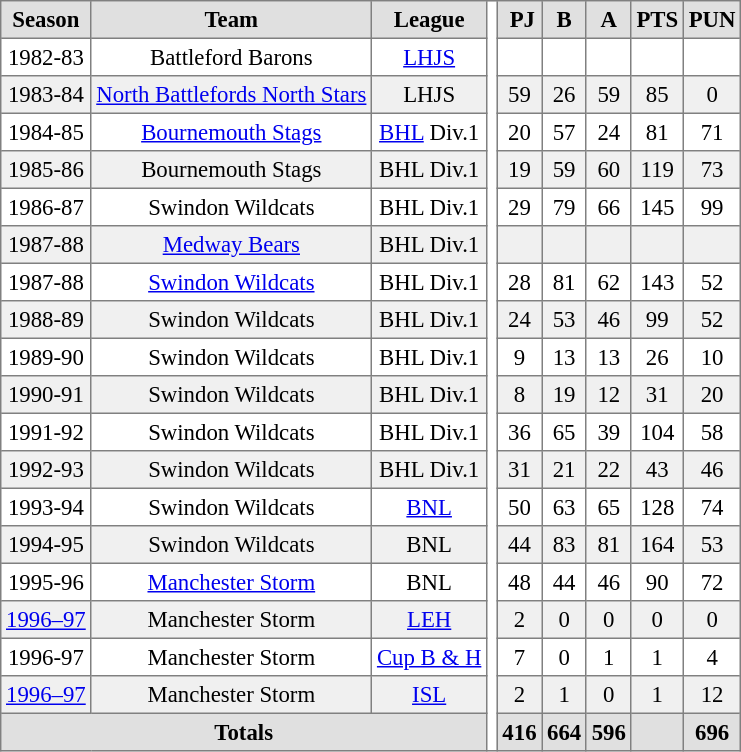<table cellpadding="3" cellspacing="1" border="1" style="font-size: 95%; text-align: center; border: gray solid 1px; border-collapse: collapse;">
<tr bgcolor="#e0e0e0">
<th>Season</th>
<th>Team</th>
<th>League</th>
<th rowspan="20" bgcolor="#ffffff"></th>
<th> PJ</th>
<th> B </th>
<th> A </th>
<th>PTS</th>
<th>PUN</th>
</tr>
<tr>
<td>1982-83</td>
<td>Battleford Barons</td>
<td><a href='#'>LHJS</a></td>
<td> </td>
<td> </td>
<td> </td>
<td> </td>
<td> </td>
</tr>
<tr bgcolor=#f0f0f0>
<td>1983-84</td>
<td><a href='#'>North Battlefords North Stars</a></td>
<td>LHJS</td>
<td>59</td>
<td>26</td>
<td>59</td>
<td>85</td>
<td>0</td>
</tr>
<tr>
<td>1984-85</td>
<td><a href='#'>Bournemouth Stags</a></td>
<td><a href='#'>BHL</a> Div.1</td>
<td>20</td>
<td>57</td>
<td>24</td>
<td>81</td>
<td>71</td>
</tr>
<tr bgcolor=#f0f0f0>
<td>1985-86</td>
<td>Bournemouth Stags</td>
<td>BHL Div.1</td>
<td>19</td>
<td>59</td>
<td>60</td>
<td>119</td>
<td>73</td>
</tr>
<tr>
<td>1986-87</td>
<td>Swindon Wildcats</td>
<td>BHL Div.1</td>
<td>29</td>
<td>79</td>
<td>66</td>
<td>145</td>
<td>99</td>
</tr>
<tr bgcolor=#f0f0f0>
<td>1987-88</td>
<td><a href='#'>Medway Bears</a></td>
<td>BHL Div.1</td>
<td></td>
<td></td>
<td></td>
<td></td>
<td></td>
</tr>
<tr>
<td>1987-88</td>
<td><a href='#'>Swindon Wildcats</a></td>
<td>BHL Div.1</td>
<td>28</td>
<td>81</td>
<td>62</td>
<td>143</td>
<td>52</td>
</tr>
<tr bgcolor=#f0f0f0>
<td>1988-89</td>
<td>Swindon Wildcats</td>
<td>BHL Div.1</td>
<td>24</td>
<td>53</td>
<td>46</td>
<td>99</td>
<td>52</td>
</tr>
<tr>
<td>1989-90</td>
<td>Swindon Wildcats</td>
<td>BHL Div.1</td>
<td>9</td>
<td>13</td>
<td>13</td>
<td>26</td>
<td>10</td>
</tr>
<tr bgcolor=#f0f0f0>
<td>1990-91</td>
<td>Swindon Wildcats</td>
<td>BHL Div.1</td>
<td>8</td>
<td>19</td>
<td>12</td>
<td>31</td>
<td>20</td>
</tr>
<tr>
<td>1991-92</td>
<td>Swindon Wildcats</td>
<td>BHL Div.1</td>
<td>36</td>
<td>65</td>
<td>39</td>
<td>104</td>
<td>58</td>
</tr>
<tr bgcolor=#f0f0f0>
<td>1992-93</td>
<td>Swindon Wildcats</td>
<td>BHL Div.1</td>
<td>31</td>
<td>21</td>
<td>22</td>
<td>43</td>
<td>46</td>
</tr>
<tr>
<td>1993-94</td>
<td>Swindon Wildcats</td>
<td><a href='#'>BNL</a></td>
<td>50</td>
<td>63</td>
<td>65</td>
<td>128</td>
<td>74</td>
</tr>
<tr bgcolor=#f0f0f0>
<td>1994-95</td>
<td>Swindon Wildcats</td>
<td>BNL</td>
<td>44</td>
<td>83</td>
<td>81</td>
<td>164</td>
<td>53</td>
</tr>
<tr>
<td>1995-96</td>
<td><a href='#'>Manchester Storm</a></td>
<td>BNL</td>
<td>48</td>
<td>44</td>
<td>46</td>
<td>90</td>
<td>72</td>
</tr>
<tr bgcolor=#f0f0f0>
<td><a href='#'>1996–97</a></td>
<td>Manchester Storm</td>
<td><a href='#'>LEH</a></td>
<td>2</td>
<td>0</td>
<td>0</td>
<td>0</td>
<td>0</td>
</tr>
<tr>
<td>1996-97</td>
<td>Manchester Storm</td>
<td><a href='#'>Cup B & H</a></td>
<td>7</td>
<td>0</td>
<td>1</td>
<td>1</td>
<td>4</td>
</tr>
<tr bgcolor=#f0f0f0>
<td><a href='#'>1996–97</a></td>
<td>Manchester Storm</td>
<td><a href='#'>ISL</a></td>
<td>2</td>
<td>1</td>
<td>0</td>
<td>1</td>
<td>12</td>
</tr>
<tr bgcolor="#e0e0e0">
<th colspan=3>Totals</th>
<th>416</th>
<th>664</th>
<th>596</th>
<th></th>
<th>696</th>
</tr>
</table>
